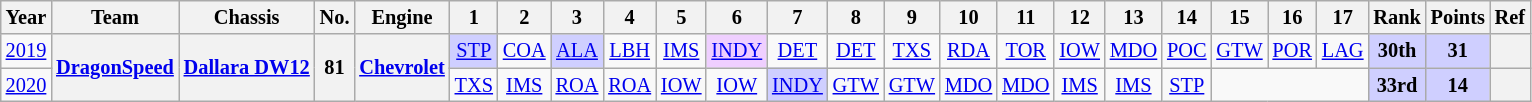<table class="wikitable" style="text-align:center; font-size:85%">
<tr>
<th>Year</th>
<th>Team</th>
<th>Chassis</th>
<th>No.</th>
<th>Engine</th>
<th>1</th>
<th>2</th>
<th>3</th>
<th>4</th>
<th>5</th>
<th>6</th>
<th>7</th>
<th>8</th>
<th>9</th>
<th>10</th>
<th>11</th>
<th>12</th>
<th>13</th>
<th>14</th>
<th>15</th>
<th>16</th>
<th>17</th>
<th>Rank</th>
<th>Points</th>
<th>Ref</th>
</tr>
<tr>
<td><a href='#'>2019</a></td>
<th rowspan=2 nowrap><a href='#'>DragonSpeed</a></th>
<th rowspan=2 nowrap><a href='#'>Dallara DW12</a></th>
<th rowspan=2>81</th>
<th rowspan=2><a href='#'>Chevrolet</a></th>
<td style="background:#CFCFFF;"><a href='#'>STP</a><br></td>
<td><a href='#'>COA</a></td>
<td style="background:#CFCFFF;"><a href='#'>ALA</a><br></td>
<td><a href='#'>LBH</a></td>
<td><a href='#'>IMS</a></td>
<td style="background:#EFCFFF;"><a href='#'>INDY</a><br></td>
<td><a href='#'>DET</a></td>
<td><a href='#'>DET</a></td>
<td><a href='#'>TXS</a></td>
<td><a href='#'>RDA</a></td>
<td><a href='#'>TOR</a></td>
<td><a href='#'>IOW</a></td>
<td><a href='#'>MDO</a></td>
<td><a href='#'>POC</a></td>
<td><a href='#'>GTW</a></td>
<td><a href='#'>POR</a></td>
<td><a href='#'>LAG</a></td>
<th style="background:#CFCFFF;">30th</th>
<th style="background:#CFCFFF;">31</th>
<th></th>
</tr>
<tr>
<td><a href='#'>2020</a></td>
<td><a href='#'>TXS</a></td>
<td><a href='#'>IMS</a></td>
<td><a href='#'>ROA</a></td>
<td><a href='#'>ROA</a></td>
<td><a href='#'>IOW</a></td>
<td><a href='#'>IOW</a></td>
<td style="background:#CFCFFF;"><a href='#'>INDY</a><br></td>
<td><a href='#'>GTW</a></td>
<td><a href='#'>GTW</a></td>
<td><a href='#'>MDO</a></td>
<td><a href='#'>MDO</a></td>
<td><a href='#'>IMS</a></td>
<td><a href='#'>IMS</a></td>
<td><a href='#'>STP</a></td>
<td colspan=3></td>
<th style="background:#CFCFFF;">33rd</th>
<th style="background:#CFCFFF;">14</th>
<th></th>
</tr>
</table>
